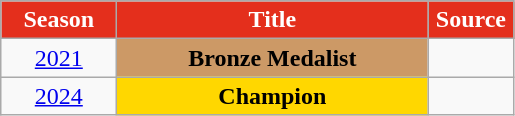<table class="wikitable">
<tr>
<th width=70px style="background:#E42F1C; color:white">Season</th>
<th width=200px style="background:#E42F1C; color:white">Title</th>
<th width=50px style="background:#E42F1C; color:white">Source</th>
</tr>
<tr align=center>
<td><a href='#'>2021</a></td>
<td style="background:#c96;"><strong>Bronze Medalist</strong></td>
<td></td>
</tr>
<tr align=center>
<td><a href='#'>2024</a></td>
<td style="background:gold;"><strong>Champion</strong></td>
<td></td>
</tr>
</table>
